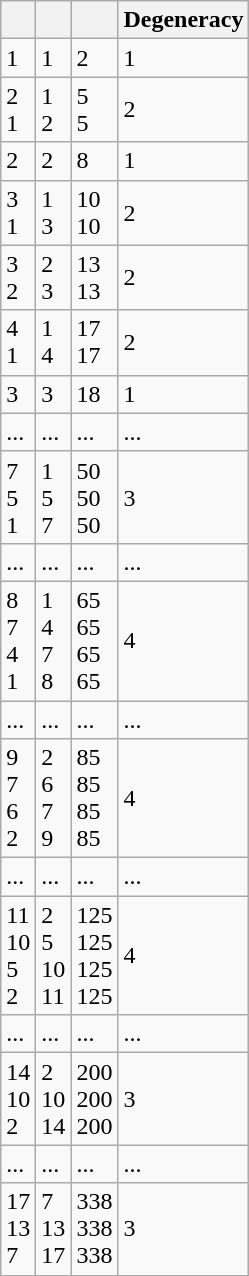<table class="wikitable">
<tr>
<th></th>
<th></th>
<th></th>
<th>Degeneracy</th>
</tr>
<tr>
<td>1</td>
<td>1</td>
<td>2</td>
<td>1</td>
</tr>
<tr>
<td>2<br>1</td>
<td>1<br>2</td>
<td>5<br>5</td>
<td>2</td>
</tr>
<tr>
<td>2</td>
<td>2</td>
<td>8</td>
<td>1</td>
</tr>
<tr>
<td>3<br>1</td>
<td>1<br>3</td>
<td>10<br>10</td>
<td>2</td>
</tr>
<tr>
<td>3<br>2</td>
<td>2<br>3</td>
<td>13<br>13</td>
<td>2</td>
</tr>
<tr>
<td>4<br>1</td>
<td>1<br>4</td>
<td>17<br>17</td>
<td>2</td>
</tr>
<tr>
<td>3</td>
<td>3</td>
<td>18</td>
<td>1</td>
</tr>
<tr>
<td>...</td>
<td>...</td>
<td>...</td>
<td>...</td>
</tr>
<tr>
<td>7<br>5<br>1</td>
<td>1<br>5<br>7</td>
<td>50<br>50<br>50</td>
<td>3</td>
</tr>
<tr>
<td>...</td>
<td>...</td>
<td>...</td>
<td>...</td>
</tr>
<tr>
<td>8<br>7<br>4<br>1</td>
<td>1<br>4<br>7<br>8</td>
<td>65<br>65<br>65<br>65</td>
<td>4</td>
</tr>
<tr>
<td>...</td>
<td>...</td>
<td>...</td>
<td>...</td>
</tr>
<tr>
<td>9<br>7<br>6<br>2</td>
<td>2<br>6<br>7<br>9</td>
<td>85<br>85<br>85<br>85</td>
<td>4</td>
</tr>
<tr>
<td>...</td>
<td>...</td>
<td>...</td>
<td>...</td>
</tr>
<tr>
<td>11<br>10<br>5<br>2</td>
<td>2<br>5<br>10<br>11</td>
<td>125<br>125<br>125<br>125</td>
<td>4</td>
</tr>
<tr>
<td>...</td>
<td>...</td>
<td>...</td>
<td>...</td>
</tr>
<tr>
<td>14<br>10<br>2</td>
<td>2<br>10<br>14</td>
<td>200<br>200<br>200</td>
<td>3</td>
</tr>
<tr>
<td>...</td>
<td>...</td>
<td>...</td>
<td>...</td>
</tr>
<tr>
<td>17<br>13<br>7</td>
<td>7<br>13<br>17</td>
<td>338<br>338<br>338</td>
<td>3</td>
</tr>
<tr>
</tr>
</table>
